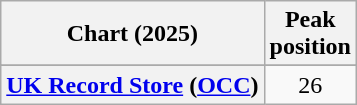<table class="wikitable sortable plainrowheaders" style="text-align:center">
<tr>
<th scope="col">Chart (2025)</th>
<th scope="col">Peak<br>position</th>
</tr>
<tr>
</tr>
<tr>
</tr>
<tr>
<th scope="row"><a href='#'>UK Record Store</a> (<a href='#'>OCC</a>)</th>
<td>26</td>
</tr>
</table>
